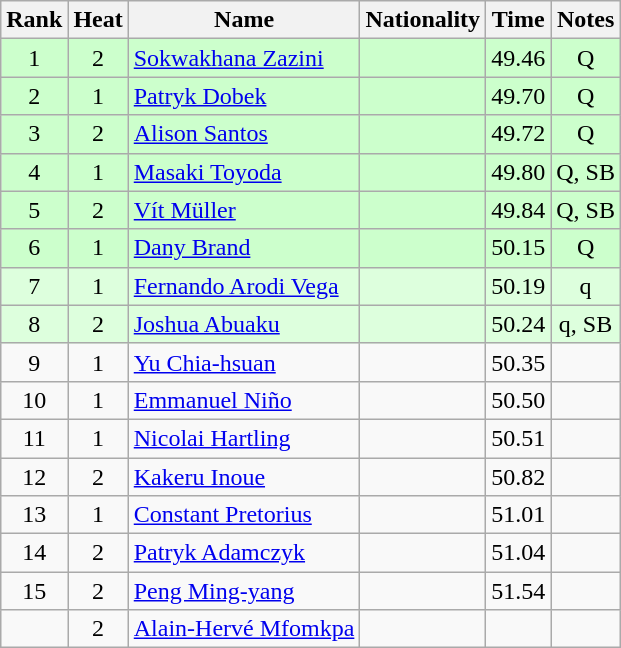<table class="wikitable sortable" style="text-align:center">
<tr>
<th>Rank</th>
<th>Heat</th>
<th>Name</th>
<th>Nationality</th>
<th>Time</th>
<th>Notes</th>
</tr>
<tr bgcolor=ccffcc>
<td>1</td>
<td>2</td>
<td align=left><a href='#'>Sokwakhana Zazini</a></td>
<td align=left></td>
<td>49.46</td>
<td>Q</td>
</tr>
<tr bgcolor=ccffcc>
<td>2</td>
<td>1</td>
<td align=left><a href='#'>Patryk Dobek</a></td>
<td align=left></td>
<td>49.70</td>
<td>Q</td>
</tr>
<tr bgcolor=ccffcc>
<td>3</td>
<td>2</td>
<td align=left><a href='#'>Alison Santos</a></td>
<td align=left></td>
<td>49.72</td>
<td>Q</td>
</tr>
<tr bgcolor=ccffcc>
<td>4</td>
<td>1</td>
<td align=left><a href='#'>Masaki Toyoda</a></td>
<td align=left></td>
<td>49.80</td>
<td>Q, SB</td>
</tr>
<tr bgcolor=ccffcc>
<td>5</td>
<td>2</td>
<td align=left><a href='#'>Vít Müller</a></td>
<td align=left></td>
<td>49.84</td>
<td>Q, SB</td>
</tr>
<tr bgcolor=ccffcc>
<td>6</td>
<td>1</td>
<td align=left><a href='#'>Dany Brand</a></td>
<td align=left></td>
<td>50.15</td>
<td>Q</td>
</tr>
<tr bgcolor=ddffdd>
<td>7</td>
<td>1</td>
<td align=left><a href='#'>Fernando Arodi Vega</a></td>
<td align=left></td>
<td>50.19</td>
<td>q</td>
</tr>
<tr bgcolor=ddffdd>
<td>8</td>
<td>2</td>
<td align=left><a href='#'>Joshua Abuaku</a></td>
<td align=left></td>
<td>50.24</td>
<td>q, SB</td>
</tr>
<tr>
<td>9</td>
<td>1</td>
<td align=left><a href='#'>Yu Chia-hsuan</a></td>
<td align=left></td>
<td>50.35</td>
<td></td>
</tr>
<tr>
<td>10</td>
<td>1</td>
<td align=left><a href='#'>Emmanuel Niño</a></td>
<td align=left></td>
<td>50.50</td>
<td></td>
</tr>
<tr>
<td>11</td>
<td>1</td>
<td align=left><a href='#'>Nicolai Hartling</a></td>
<td align=left></td>
<td>50.51</td>
<td></td>
</tr>
<tr>
<td>12</td>
<td>2</td>
<td align=left><a href='#'>Kakeru Inoue</a></td>
<td align=left></td>
<td>50.82</td>
<td></td>
</tr>
<tr>
<td>13</td>
<td>1</td>
<td align=left><a href='#'>Constant Pretorius</a></td>
<td align=left></td>
<td>51.01</td>
<td></td>
</tr>
<tr>
<td>14</td>
<td>2</td>
<td align=left><a href='#'>Patryk Adamczyk</a></td>
<td align=left></td>
<td>51.04</td>
<td></td>
</tr>
<tr>
<td>15</td>
<td>2</td>
<td align=left><a href='#'>Peng Ming-yang</a></td>
<td align=left></td>
<td>51.54</td>
<td></td>
</tr>
<tr>
<td></td>
<td>2</td>
<td align=left><a href='#'>Alain-Hervé Mfomkpa</a></td>
<td align=left></td>
<td></td>
<td></td>
</tr>
</table>
